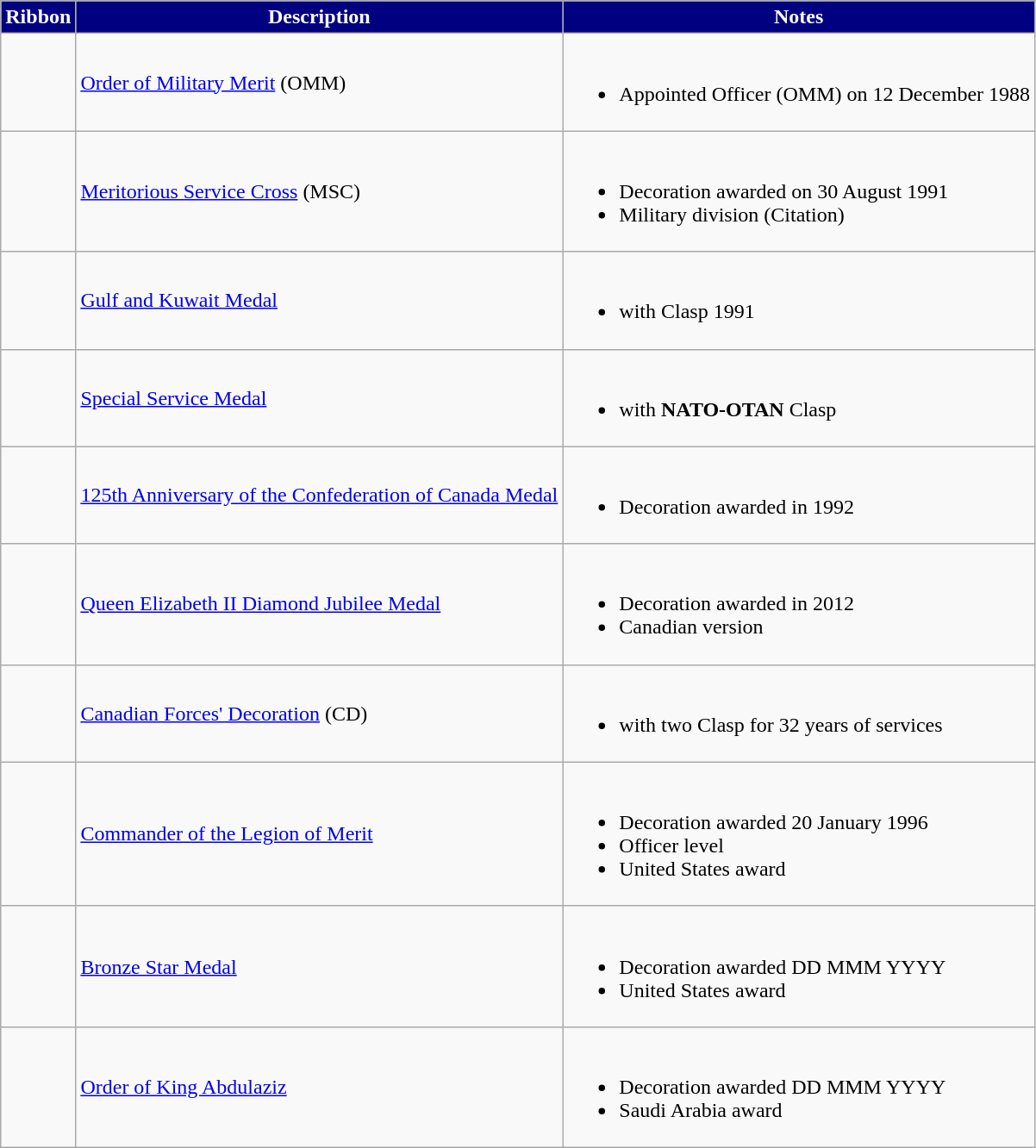<table class="wikitable">
<tr style="background:Navy;color:White" align="center">
<td><strong>Ribbon</strong></td>
<td><strong>Description</strong></td>
<td><strong>Notes</strong></td>
</tr>
<tr>
<td></td>
<td><a href='#'>Order of Military Merit</a> (OMM)</td>
<td><br><ul><li>Appointed Officer (OMM) on 12 December 1988</li></ul></td>
</tr>
<tr>
<td></td>
<td><a href='#'>Meritorious Service Cross</a> (MSC)</td>
<td><br><ul><li>Decoration awarded on 30 August 1991</li><li>Military division (Citation)</li></ul></td>
</tr>
<tr>
<td><span></span></td>
<td><a href='#'>Gulf and Kuwait Medal</a></td>
<td><br><ul><li>with Clasp 1991</li></ul></td>
</tr>
<tr>
<td></td>
<td><a href='#'>Special Service Medal</a></td>
<td><br><ul><li>with <strong>NATO-OTAN</strong> Clasp</li></ul></td>
</tr>
<tr>
<td></td>
<td><a href='#'>125th Anniversary of the Confederation of Canada Medal</a></td>
<td><br><ul><li>Decoration awarded in 1992</li></ul></td>
</tr>
<tr>
<td></td>
<td><a href='#'>Queen Elizabeth II Diamond Jubilee Medal</a></td>
<td><br><ul><li>Decoration awarded in 2012</li><li>Canadian version</li></ul></td>
</tr>
<tr>
<td></td>
<td><a href='#'>Canadian Forces' Decoration</a> (CD)</td>
<td><br><ul><li>with two Clasp for 32 years of services</li></ul></td>
</tr>
<tr>
<td></td>
<td><a href='#'>Commander of the Legion of Merit</a></td>
<td><br><ul><li>Decoration awarded 20 January 1996</li><li>Officer level</li><li> United States award</li></ul></td>
</tr>
<tr>
<td></td>
<td><a href='#'>Bronze Star Medal</a></td>
<td><br><ul><li>Decoration awarded DD MMM YYYY</li><li> United States award</li></ul></td>
</tr>
<tr>
<td></td>
<td><a href='#'>Order of King Abdulaziz</a></td>
<td><br><ul><li>Decoration awarded DD MMM YYYY</li><li> Saudi Arabia award</li></ul></td>
</tr>
</table>
